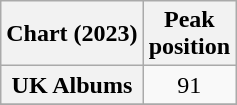<table class="wikitable sortable plainrowheaders" style="text-align:center">
<tr>
<th scope="col">Chart (2023)</th>
<th scope="col">Peak<br>position</th>
</tr>
<tr>
<th scope="row">UK Albums</th>
<td>91</td>
</tr>
<tr>
</tr>
</table>
